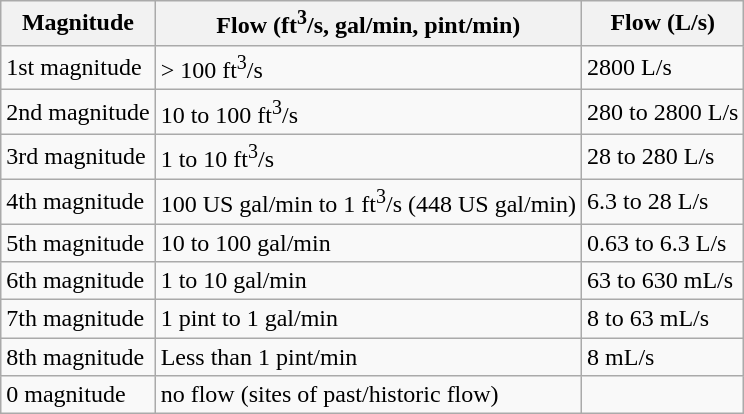<table class="wikitable">
<tr>
<th>Magnitude</th>
<th>Flow (ft<sup>3</sup>/s, gal/min, pint/min)</th>
<th>Flow (L/s)</th>
</tr>
<tr>
<td>1st magnitude</td>
<td>> 100 ft<sup>3</sup>/s</td>
<td>2800 L/s</td>
</tr>
<tr>
<td>2nd magnitude</td>
<td>10 to 100 ft<sup>3</sup>/s</td>
<td>280 to 2800 L/s</td>
</tr>
<tr>
<td>3rd magnitude</td>
<td>1 to 10 ft<sup>3</sup>/s</td>
<td>28 to 280 L/s</td>
</tr>
<tr>
<td>4th magnitude</td>
<td>100 US gal/min to 1 ft<sup>3</sup>/s (448 US gal/min)</td>
<td>6.3 to 28 L/s</td>
</tr>
<tr>
<td>5th magnitude</td>
<td>10 to 100 gal/min</td>
<td>0.63 to 6.3 L/s</td>
</tr>
<tr>
<td>6th magnitude</td>
<td>1 to 10 gal/min</td>
<td>63 to 630 mL/s</td>
</tr>
<tr>
<td>7th magnitude</td>
<td>1 pint to 1 gal/min</td>
<td>8 to 63 mL/s</td>
</tr>
<tr>
<td>8th magnitude</td>
<td>Less than 1 pint/min</td>
<td>8 mL/s</td>
</tr>
<tr>
<td>0 magnitude</td>
<td>no flow (sites of past/historic flow)</td>
<td></td>
</tr>
</table>
